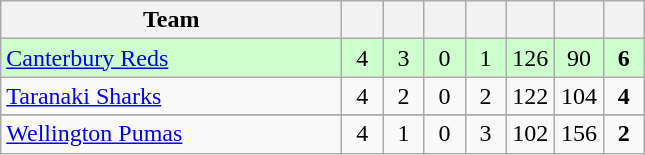<table class="wikitable" style="text-align:center">
<tr>
<th width="220">Team</th>
<th width="20"></th>
<th width="20"></th>
<th width="20"></th>
<th width="20"></th>
<th width="25"></th>
<th width="25"></th>
<th width="20"></th>
</tr>
<tr style="background: #ccffcc;">
<td style="text-align:left;"><a href='#'>Canterbury Reds</a></td>
<td>4</td>
<td>3</td>
<td>0</td>
<td>1</td>
<td>126</td>
<td>90</td>
<td><strong>6</strong></td>
</tr>
<tr>
<td style="text-align:left;"><a href='#'>Taranaki Sharks</a></td>
<td>4</td>
<td>2</td>
<td>0</td>
<td>2</td>
<td>122</td>
<td>104</td>
<td><strong>4</strong></td>
</tr>
<tr>
</tr>
<tr style=>
<td style="text-align:left;"><a href='#'>Wellington Pumas</a></td>
<td>4</td>
<td>1</td>
<td>0</td>
<td>3</td>
<td>102</td>
<td>156</td>
<td><strong>2</strong></td>
</tr>
</table>
